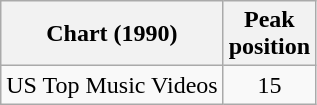<table class="wikitable" border="1">
<tr>
<th>Chart (1990)</th>
<th>Peak<br>position</th>
</tr>
<tr>
<td>US Top Music Videos</td>
<td align="center">15</td>
</tr>
</table>
